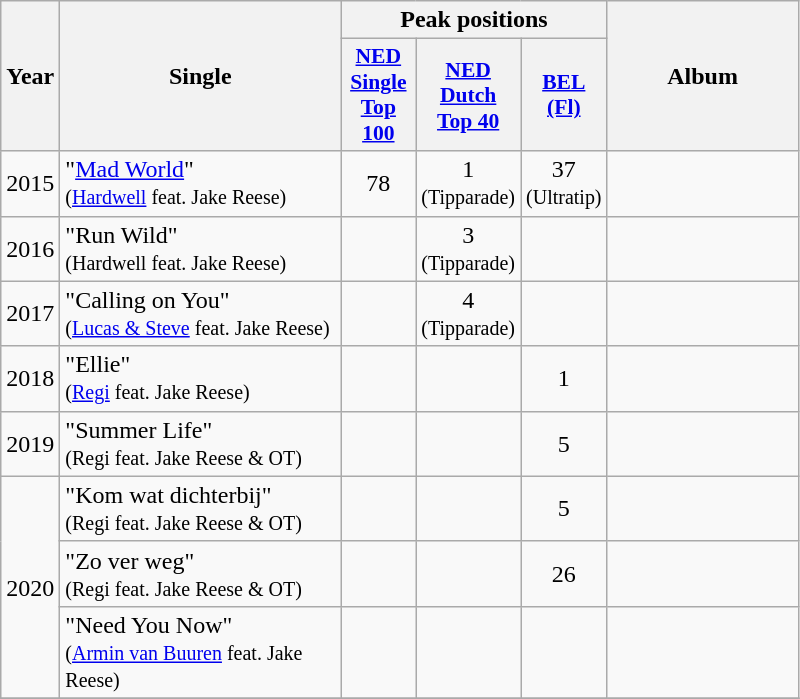<table class="wikitable">
<tr>
<th align="center" rowspan="2" width="10">Year</th>
<th align="center" rowspan="2" width="180">Single</th>
<th align="center" colspan="3" width="20">Peak positions</th>
<th align="center" rowspan="2" width="120">Album</th>
</tr>
<tr>
<th scope="col" style="width:3em;font-size:90%;"><a href='#'>NED<br>Single<br>Top 100</a><br></th>
<th scope="col" style="width:3em;font-size:90%;"><a href='#'>NED<br>Dutch<br>Top 40</a><br></th>
<th scope="col" style="width:3em;font-size:90%;"><a href='#'>BEL<br>(Fl)</a><br></th>
</tr>
<tr>
<td style="text-align:center;">2015</td>
<td>"<a href='#'>Mad World</a>"<br><small>(<a href='#'>Hardwell</a> feat. Jake Reese)</small></td>
<td style="text-align:center;">78</td>
<td style="text-align:center;">1<br><small>(Tipparade)</small></td>
<td style="text-align:center;">37<br><small>(Ultratip)</small></td>
<td style="text-align:center;"></td>
</tr>
<tr>
<td style="text-align:center;">2016</td>
<td>"Run Wild"<br><small>(Hardwell feat. Jake Reese)</small></td>
<td style="text-align:center;"></td>
<td style="text-align:center;">3<br><small>(Tipparade)</small></td>
<td style="text-align:center;"></td>
<td style="text-align:center;"></td>
</tr>
<tr>
<td style="text-align:center;">2017</td>
<td>"Calling on You"<br><small>(<a href='#'>Lucas & Steve</a> feat. Jake Reese)</small></td>
<td style="text-align:center;"></td>
<td style="text-align:center;">4<br><small>(Tipparade)</small></td>
<td style="text-align:center;"></td>
<td style="text-align:center;"></td>
</tr>
<tr>
<td style="text-align:center;">2018</td>
<td>"Ellie"<br><small>(<a href='#'>Regi</a> feat. Jake Reese)</small></td>
<td style="text-align:center;"></td>
<td style="text-align:center;"></td>
<td style="text-align:center;">1</td>
<td style="text-align:center;"></td>
</tr>
<tr>
<td style="text-align:center;">2019</td>
<td>"Summer Life"<br><small>(Regi feat. Jake Reese & OT)</small></td>
<td style="text-align:center;"></td>
<td style="text-align:center;"></td>
<td style="text-align:center;">5</td>
<td style="text-align:center;"></td>
</tr>
<tr>
<td style="text-align:center;" rowspan=3>2020</td>
<td>"Kom wat dichterbij"<br><small>(Regi feat. Jake Reese & OT)</small></td>
<td style="text-align:center;"></td>
<td style="text-align:center;"></td>
<td style="text-align:center;">5</td>
<td style="text-align:center;"></td>
</tr>
<tr>
<td>"Zo ver weg"<br><small>(Regi feat. Jake Reese & OT)</small></td>
<td style="text-align:center;"></td>
<td style="text-align:center;"></td>
<td style="text-align:center;">26</td>
<td style="text-align:center;"></td>
</tr>
<tr>
<td>"Need You Now"<br><small>(<a href='#'>Armin van Buuren</a> feat. Jake Reese)</small></td>
<td style="text-align:center;"></td>
<td style="text-align:center;"></td>
<td style="text-align:center;"></td>
<td style="text-align:center;"></td>
</tr>
<tr>
</tr>
</table>
